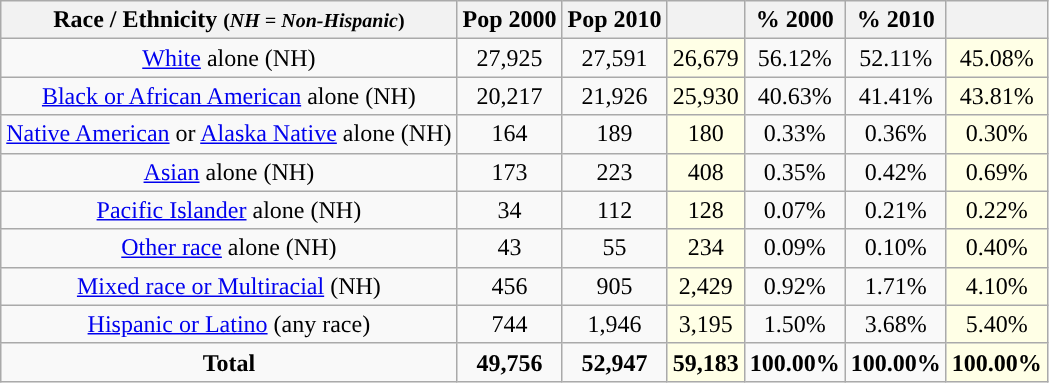<table class="wikitable" style="text-align:center;">
<tr>
<th>Race / Ethnicity <small>(<em>NH = Non-Hispanic</em>)</small></th>
<th>Pop 2000</th>
<th>Pop 2010</th>
<th></th>
<th>% 2000</th>
<th>% 2010</th>
<th></th>
</tr>
<tr>
<td><a href='#'>White</a> alone (NH)</td>
<td>27,925</td>
<td>27,591</td>
<td style='background: #ffffe6;'>26,679</td>
<td>56.12%</td>
<td>52.11%</td>
<td style='background: #ffffe6;'>45.08%</td>
</tr>
<tr>
<td><a href='#'>Black or African American</a> alone (NH)</td>
<td>20,217</td>
<td>21,926</td>
<td style='background: #ffffe6;'>25,930</td>
<td>40.63%</td>
<td>41.41%</td>
<td style='background: #ffffe6;'>43.81%</td>
</tr>
<tr>
<td><a href='#'>Native American</a> or <a href='#'>Alaska Native</a> alone (NH)</td>
<td>164</td>
<td>189</td>
<td style='background: #ffffe6;'>180</td>
<td>0.33%</td>
<td>0.36%</td>
<td style='background: #ffffe6;'>0.30%</td>
</tr>
<tr>
<td><a href='#'>Asian</a> alone (NH)</td>
<td>173</td>
<td>223</td>
<td style='background: #ffffe6;'>408</td>
<td>0.35%</td>
<td>0.42%</td>
<td style='background: #ffffe6;'>0.69%</td>
</tr>
<tr>
<td><a href='#'>Pacific Islander</a> alone (NH)</td>
<td>34</td>
<td>112</td>
<td style='background: #ffffe6;'>128</td>
<td>0.07%</td>
<td>0.21%</td>
<td style='background: #ffffe6;'>0.22%</td>
</tr>
<tr>
<td><a href='#'>Other race</a> alone (NH)</td>
<td>43</td>
<td>55</td>
<td style='background: #ffffe6;'>234</td>
<td>0.09%</td>
<td>0.10%</td>
<td style='background: #ffffe6;'>0.40%</td>
</tr>
<tr>
<td><a href='#'>Mixed race or Multiracial</a> (NH)</td>
<td>456</td>
<td>905</td>
<td style='background: #ffffe6;'>2,429</td>
<td>0.92%</td>
<td>1.71%</td>
<td style='background: #ffffe6;'>4.10%</td>
</tr>
<tr>
<td><a href='#'>Hispanic or Latino</a> (any race)</td>
<td>744</td>
<td>1,946</td>
<td style='background: #ffffe6;'>3,195</td>
<td>1.50%</td>
<td>3.68%</td>
<td style='background: #ffffe6;'>5.40%</td>
</tr>
<tr>
<td><strong>Total</strong></td>
<td><strong>49,756</strong></td>
<td><strong>52,947</strong></td>
<td style='background: #ffffe6;'><strong>59,183</strong></td>
<td><strong>100.00%</strong></td>
<td><strong>100.00%</strong></td>
<td style='background: #ffffe6;'><strong>100.00%</strong></td>
</tr>
</table>
